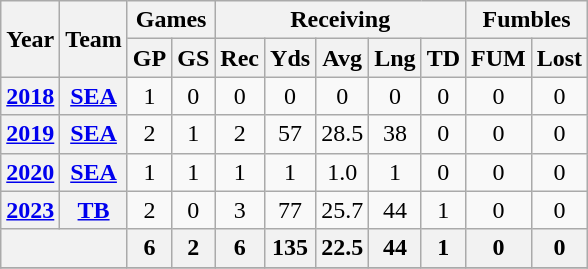<table class="wikitable" style="text-align: center;">
<tr>
<th rowspan="2">Year</th>
<th rowspan="2">Team</th>
<th colspan="2">Games</th>
<th colspan="5">Receiving</th>
<th colspan="2">Fumbles</th>
</tr>
<tr>
<th>GP</th>
<th>GS</th>
<th>Rec</th>
<th>Yds</th>
<th>Avg</th>
<th>Lng</th>
<th>TD</th>
<th>FUM</th>
<th>Lost</th>
</tr>
<tr>
<th><a href='#'>2018</a></th>
<th><a href='#'>SEA</a></th>
<td>1</td>
<td>0</td>
<td>0</td>
<td>0</td>
<td>0</td>
<td>0</td>
<td>0</td>
<td>0</td>
<td>0</td>
</tr>
<tr>
<th><a href='#'>2019</a></th>
<th><a href='#'>SEA</a></th>
<td>2</td>
<td>1</td>
<td>2</td>
<td>57</td>
<td>28.5</td>
<td>38</td>
<td>0</td>
<td>0</td>
<td>0</td>
</tr>
<tr>
<th><a href='#'>2020</a></th>
<th><a href='#'>SEA</a></th>
<td>1</td>
<td>1</td>
<td>1</td>
<td>1</td>
<td>1.0</td>
<td>1</td>
<td>0</td>
<td>0</td>
<td>0</td>
</tr>
<tr>
<th><a href='#'>2023</a></th>
<th><a href='#'>TB</a></th>
<td>2</td>
<td>0</td>
<td>3</td>
<td>77</td>
<td>25.7</td>
<td>44</td>
<td>1</td>
<td>0</td>
<td>0</td>
</tr>
<tr>
<th colspan="2"></th>
<th>6</th>
<th>2</th>
<th>6</th>
<th>135</th>
<th>22.5</th>
<th>44</th>
<th>1</th>
<th>0</th>
<th>0</th>
</tr>
<tr>
</tr>
</table>
